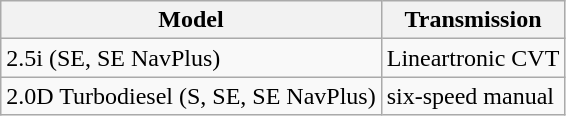<table class="wikitable">
<tr>
<th>Model</th>
<th>Transmission</th>
</tr>
<tr>
<td>2.5i (SE, SE NavPlus)</td>
<td>Lineartronic CVT</td>
</tr>
<tr>
<td>2.0D Turbodiesel (S, SE, SE NavPlus)</td>
<td>six-speed manual</td>
</tr>
</table>
